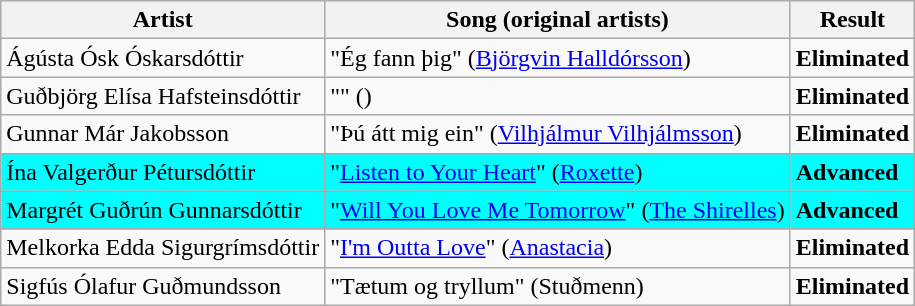<table class=wikitable>
<tr>
<th>Artist</th>
<th>Song (original artists)</th>
<th>Result</th>
</tr>
<tr>
<td>Ágústa Ósk Óskarsdóttir</td>
<td>"Ég fann þig" (<a href='#'>Björgvin Halldórsson</a>)</td>
<td><strong>Eliminated</strong></td>
</tr>
<tr>
<td>Guðbjörg Elísa Hafsteinsdóttir</td>
<td>"" ()</td>
<td><strong>Eliminated</strong></td>
</tr>
<tr>
<td>Gunnar Már Jakobsson</td>
<td>"Þú átt mig ein" (<a href='#'>Vilhjálmur Vilhjálmsson</a>)</td>
<td><strong>Eliminated</strong></td>
</tr>
<tr style="background:cyan;">
<td>Ína Valgerður Pétursdóttir</td>
<td>"<a href='#'>Listen to Your Heart</a>" (<a href='#'>Roxette</a>)</td>
<td><strong>Advanced</strong></td>
</tr>
<tr style="background:cyan;">
<td>Margrét Guðrún Gunnarsdóttir</td>
<td>"<a href='#'>Will You Love Me Tomorrow</a>" (<a href='#'>The Shirelles</a>)</td>
<td><strong>Advanced</strong></td>
</tr>
<tr>
<td>Melkorka Edda Sigurgrímsdóttir</td>
<td>"<a href='#'>I'm Outta Love</a>" (<a href='#'>Anastacia</a>)</td>
<td><strong>Eliminated</strong></td>
</tr>
<tr>
<td>Sigfús Ólafur Guðmundsson</td>
<td>"Tætum og tryllum" (Stuðmenn)</td>
<td><strong>Eliminated</strong></td>
</tr>
</table>
